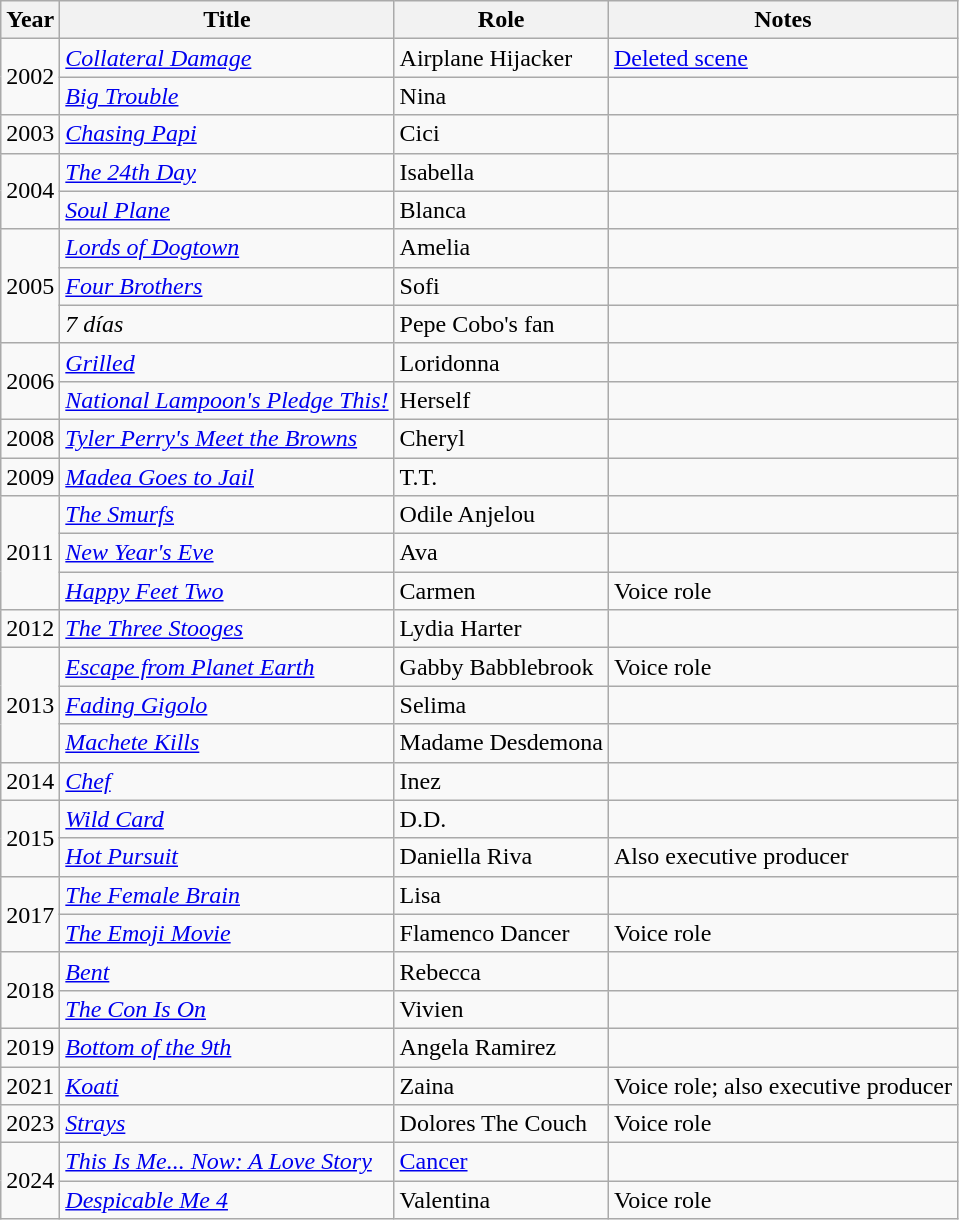<table class="wikitable sortable">
<tr>
<th>Year</th>
<th>Title</th>
<th>Role</th>
<th class="unsortable">Notes</th>
</tr>
<tr>
<td rowspan="2">2002</td>
<td><em><a href='#'>Collateral Damage</a></em></td>
<td>Airplane Hijacker</td>
<td><a href='#'>Deleted scene</a></td>
</tr>
<tr>
<td><em><a href='#'>Big Trouble</a></em></td>
<td>Nina</td>
<td></td>
</tr>
<tr>
<td>2003</td>
<td><em><a href='#'>Chasing Papi</a></em></td>
<td>Cici</td>
<td></td>
</tr>
<tr>
<td rowspan="2">2004</td>
<td><em><a href='#'>The 24th Day</a></em></td>
<td>Isabella</td>
<td></td>
</tr>
<tr>
<td><em><a href='#'>Soul Plane</a></em></td>
<td>Blanca</td>
<td></td>
</tr>
<tr>
<td rowspan="3">2005</td>
<td><em><a href='#'>Lords of Dogtown</a></em></td>
<td>Amelia</td>
<td></td>
</tr>
<tr>
<td><em><a href='#'>Four Brothers</a></em></td>
<td>Sofi</td>
<td></td>
</tr>
<tr>
<td><em>7 días</em></td>
<td>Pepe Cobo's fan</td>
<td></td>
</tr>
<tr>
<td rowspan="2">2006</td>
<td><em><a href='#'>Grilled</a></em></td>
<td>Loridonna</td>
<td></td>
</tr>
<tr>
<td><em><a href='#'>National Lampoon's Pledge This!</a></em></td>
<td>Herself</td>
<td></td>
</tr>
<tr>
<td>2008</td>
<td><em><a href='#'>Tyler Perry's Meet the Browns</a></em></td>
<td>Cheryl</td>
<td></td>
</tr>
<tr>
<td>2009</td>
<td><em><a href='#'>Madea Goes to Jail</a></em></td>
<td>T.T.</td>
<td></td>
</tr>
<tr>
<td rowspan="3">2011</td>
<td><em><a href='#'>The Smurfs</a></em></td>
<td>Odile Anjelou</td>
<td></td>
</tr>
<tr>
<td><em><a href='#'>New Year's Eve</a></em></td>
<td>Ava</td>
<td></td>
</tr>
<tr>
<td><em><a href='#'>Happy Feet Two</a></em></td>
<td>Carmen</td>
<td>Voice role</td>
</tr>
<tr>
<td>2012</td>
<td><em><a href='#'>The Three Stooges</a></em></td>
<td>Lydia Harter</td>
<td></td>
</tr>
<tr>
<td rowspan="3">2013</td>
<td><em><a href='#'>Escape from Planet Earth</a></em></td>
<td>Gabby Babblebrook</td>
<td>Voice role</td>
</tr>
<tr>
<td><em><a href='#'>Fading Gigolo</a></em></td>
<td>Selima</td>
<td></td>
</tr>
<tr>
<td><em><a href='#'>Machete Kills</a></em></td>
<td>Madame Desdemona</td>
<td></td>
</tr>
<tr>
<td>2014</td>
<td><em><a href='#'>Chef</a></em></td>
<td>Inez</td>
<td></td>
</tr>
<tr>
<td rowspan="2">2015</td>
<td><em><a href='#'>Wild Card</a></em></td>
<td>D.D.</td>
<td></td>
</tr>
<tr>
<td><em><a href='#'>Hot Pursuit</a></em></td>
<td>Daniella Riva</td>
<td>Also executive producer</td>
</tr>
<tr>
<td rowspan="2">2017</td>
<td><em><a href='#'>The Female Brain</a></em></td>
<td>Lisa</td>
<td></td>
</tr>
<tr>
<td><em><a href='#'>The Emoji Movie</a></em></td>
<td>Flamenco Dancer</td>
<td>Voice role</td>
</tr>
<tr>
<td rowspan="2">2018</td>
<td><em><a href='#'>Bent</a></em></td>
<td>Rebecca</td>
<td></td>
</tr>
<tr>
<td><em><a href='#'>The Con Is On</a></em></td>
<td>Vivien</td>
<td></td>
</tr>
<tr>
<td>2019</td>
<td><em><a href='#'>Bottom of the 9th</a></em></td>
<td>Angela Ramirez</td>
<td></td>
</tr>
<tr>
<td>2021</td>
<td><em><a href='#'>Koati</a></em></td>
<td>Zaina</td>
<td>Voice role; also executive producer</td>
</tr>
<tr>
<td>2023</td>
<td><em><a href='#'>Strays</a></em></td>
<td>Dolores The Couch</td>
<td>Voice role</td>
</tr>
<tr>
<td rowspan="2">2024</td>
<td><em><a href='#'>This Is Me... Now: A Love Story</a></em></td>
<td><a href='#'>Cancer</a></td>
<td></td>
</tr>
<tr>
<td><em><a href='#'>Despicable Me 4</a></em></td>
<td>Valentina</td>
<td>Voice role</td>
</tr>
</table>
